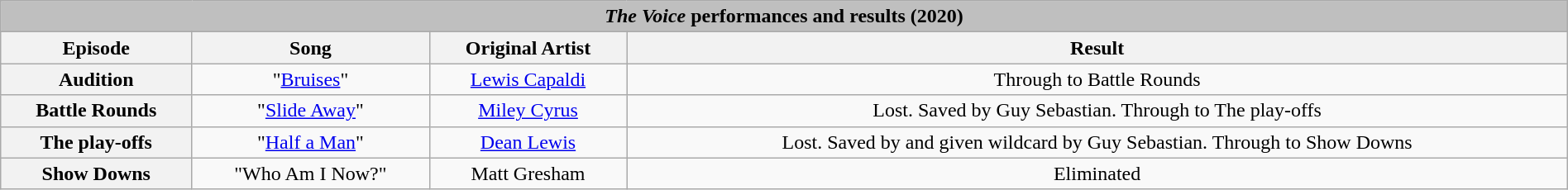<table class="wikitable collapsible collapsed" style="width:100%; margin:1em auto 1em auto; text-align:center;">
<tr>
<th colspan="4" style="background:#BFBFBF;"><em>The Voice</em> performances and results (2020)</th>
</tr>
<tr>
<th scope="col">Episode</th>
<th scope="col">Song</th>
<th scope="col">Original Artist</th>
<th scope="col">Result</th>
</tr>
<tr>
<th>Audition</th>
<td>"<a href='#'>Bruises</a>"</td>
<td><a href='#'>Lewis Capaldi</a></td>
<td>Through to Battle Rounds</td>
</tr>
<tr>
<th>Battle Rounds</th>
<td>"<a href='#'>Slide Away</a>"</td>
<td><a href='#'>Miley Cyrus</a></td>
<td>Lost. Saved by Guy Sebastian. Through to The play-offs</td>
</tr>
<tr>
<th>The play-offs</th>
<td>"<a href='#'>Half a Man</a>"</td>
<td><a href='#'>Dean Lewis</a></td>
<td>Lost. Saved by and given wildcard by Guy Sebastian. Through to Show Downs</td>
</tr>
<tr>
<th>Show Downs</th>
<td>"Who Am I Now?"</td>
<td>Matt Gresham</td>
<td>Eliminated</td>
</tr>
</table>
